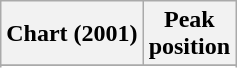<table class="wikitable sortable plainrowheaders" style="text-align:center">
<tr>
<th scope="col">Chart (2001)</th>
<th scope="col">Peak<br>position</th>
</tr>
<tr>
</tr>
<tr>
</tr>
<tr>
</tr>
</table>
